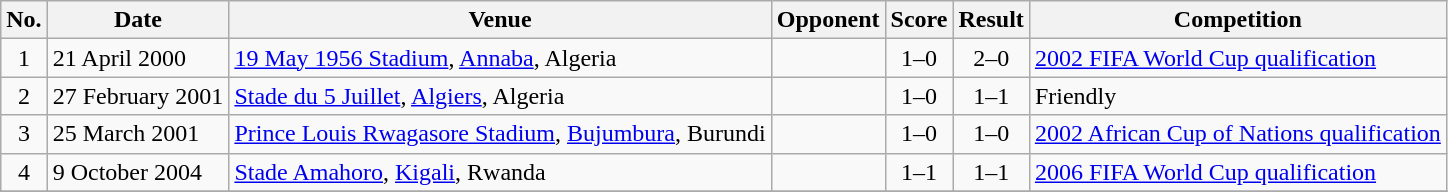<table class="wikitable">
<tr>
<th>No.</th>
<th>Date</th>
<th>Venue</th>
<th>Opponent</th>
<th>Score</th>
<th>Result</th>
<th>Competition</th>
</tr>
<tr>
<td align="center">1</td>
<td>21 April 2000</td>
<td><a href='#'>19 May 1956 Stadium</a>, <a href='#'>Annaba</a>, Algeria</td>
<td></td>
<td align=center>1–0</td>
<td align=center>2–0</td>
<td><a href='#'>2002 FIFA World Cup qualification</a></td>
</tr>
<tr>
<td align="center">2</td>
<td>27 February 2001</td>
<td><a href='#'>Stade du 5 Juillet</a>, <a href='#'>Algiers</a>, Algeria</td>
<td></td>
<td align=center>1–0</td>
<td align=center>1–1</td>
<td>Friendly</td>
</tr>
<tr>
<td align="center">3</td>
<td>25 March 2001</td>
<td><a href='#'>Prince Louis Rwagasore Stadium</a>, <a href='#'>Bujumbura</a>, Burundi</td>
<td></td>
<td align=center>1–0</td>
<td align=center>1–0</td>
<td><a href='#'>2002 African Cup of Nations qualification</a></td>
</tr>
<tr>
<td align="center">4</td>
<td>9 October 2004</td>
<td><a href='#'>Stade Amahoro</a>, <a href='#'>Kigali</a>, Rwanda</td>
<td></td>
<td align=center>1–1</td>
<td align=center>1–1</td>
<td><a href='#'>2006 FIFA World Cup qualification</a></td>
</tr>
<tr>
</tr>
</table>
